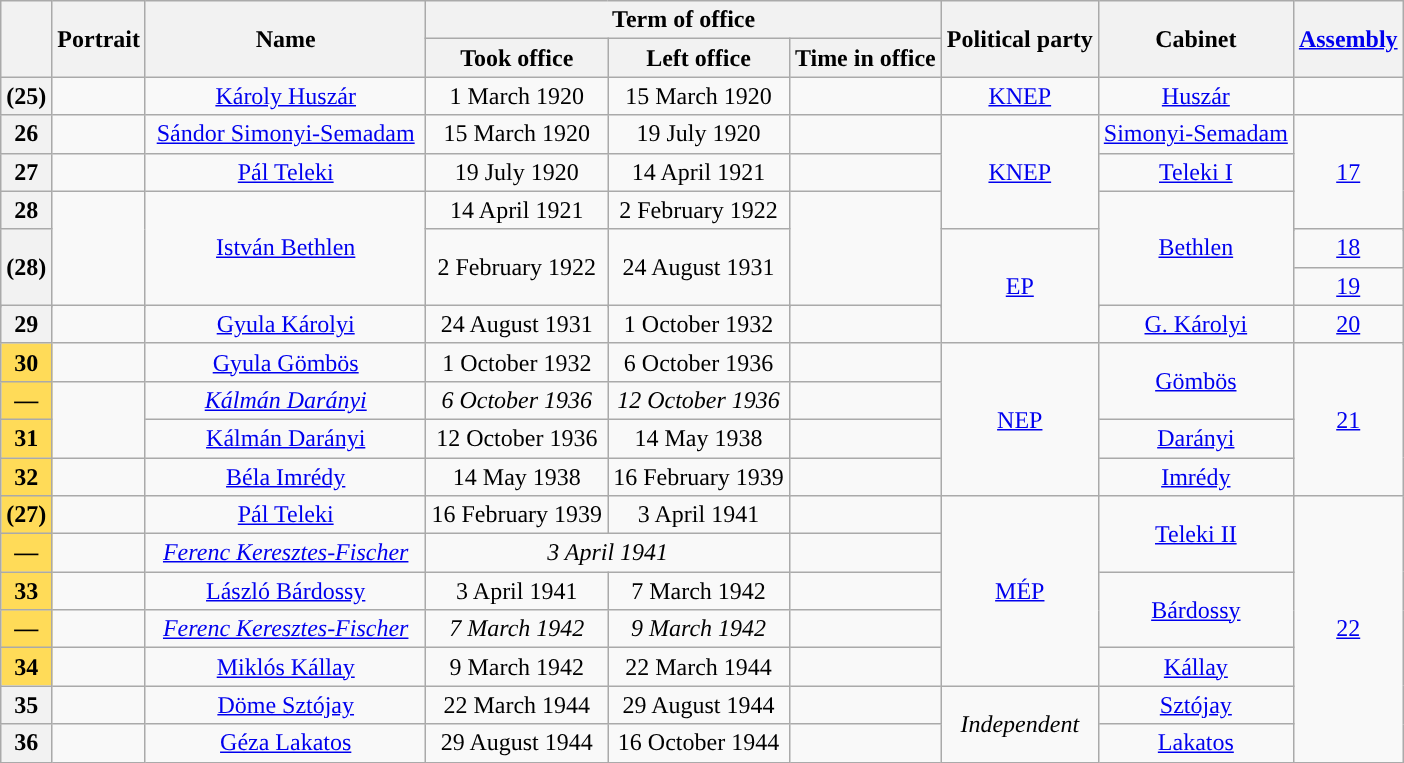<table class="wikitable" style="text-align:center;">
<tr>
<th rowspan=2></th>
<th rowspan=2>Portrait</th>
<th width=20% rowspan=2>Name<br></th>
<th colspan=3>Term of office</th>
<th rowspan=2>Political party</th>
<th rowspan=2>Cabinet</th>
<th rowspan=2><a href='#'>Assembly</a><br></th>
</tr>
<tr>
<th>Took office</th>
<th>Left office</th>
<th>Time in office</th>
</tr>
<tr>
<th style="background:">(25)</th>
<td></td>
<td><a href='#'>Károly Huszár</a><br></td>
<td>1 March 1920</td>
<td>15 March 1920</td>
<td></td>
<td><a href='#'>KNEP</a></td>
<td><a href='#'>Huszár</a><br></td>
</tr>
<tr>
<th style="background:">26</th>
<td></td>
<td><a href='#'>Sándor Simonyi-Semadam</a><br></td>
<td>15 March 1920</td>
<td>19 July 1920</td>
<td></td>
<td rowspan=3><a href='#'>KNEP</a></td>
<td><a href='#'>Simonyi-Semadam</a><br></td>
<td rowspan=4><a href='#'>17 </a></td>
</tr>
<tr>
<th style="background:">27</th>
<td></td>
<td><a href='#'>Pál Teleki</a><br></td>
<td>19 July 1920</td>
<td>14 April 1921</td>
<td></td>
<td><a href='#'>Teleki I</a><br></td>
</tr>
<tr>
<th style="background:">28</th>
<td rowspan=5></td>
<td rowspan=5><a href='#'>István Bethlen</a><br></td>
<td>14 April 1921</td>
<td>2 February 1922</td>
<td rowspan=5></td>
<td rowspan=5><a href='#'>Bethlen</a><br></td>
</tr>
<tr>
<th rowspan=4 style="background:">(28)</th>
<td rowspan=4>2 February 1922</td>
<td rowspan=4>24 August 1931</td>
<td rowspan=5><a href='#'>EP</a></td>
</tr>
<tr>
<td><a href='#'>18 </a></td>
</tr>
<tr>
<td><a href='#'>19 </a></td>
</tr>
<tr>
<td rowspan=3><a href='#'>20 </a></td>
</tr>
<tr>
<th style="background:">29</th>
<td></td>
<td><a href='#'>Gyula Károlyi</a><br></td>
<td>24 August 1931</td>
<td>1 October 1932</td>
<td></td>
<td><a href='#'>G. Károlyi</a><br></td>
</tr>
<tr>
<th rowspan=2 style="background:#FFDB58; color:black;">30</th>
<td rowspan=2></td>
<td rowspan=2><a href='#'>Gyula Gömbös</a><br></td>
<td rowspan=2>1 October 1932</td>
<td rowspan=2>6 October 1936<br></td>
<td rowspan=2></td>
<td rowspan=5><a href='#'>NEP</a></td>
<td rowspan=3><a href='#'>Gömbös</a><br></td>
</tr>
<tr>
<td rowspan=5><a href='#'>21 </a></td>
</tr>
<tr>
<th style="background:#FFDB58; color:black;">—</th>
<td rowspan=2></td>
<td><em><a href='#'>Kálmán Darányi</a></em><br></td>
<td><em>6 October 1936</em></td>
<td><em>12 October 1936</em></td>
<td><em></em></td>
</tr>
<tr>
<th style="background:#FFDB58; color:black;">31</th>
<td><a href='#'>Kálmán Darányi</a><br></td>
<td>12 October 1936</td>
<td>14 May 1938</td>
<td></td>
<td><a href='#'>Darányi</a><br></td>
</tr>
<tr>
<th style="background:#FFDB58; color:black;">32</th>
<td></td>
<td><a href='#'>Béla Imrédy</a><br></td>
<td>14 May 1938</td>
<td>16 February 1939</td>
<td></td>
<td><a href='#'>Imrédy</a><br></td>
</tr>
<tr>
<th rowspan=2 style="background:#FFDB58; color:black;">(27)</th>
<td rowspan=2></td>
<td rowspan=2><a href='#'>Pál Teleki</a><br></td>
<td rowspan=2>16 February 1939</td>
<td rowspan=2>3 April 1941<br></td>
<td rowspan=2></td>
<td rowspan=6><a href='#'>MÉP</a></td>
<td rowspan=3><a href='#'>Teleki II</a><br></td>
</tr>
<tr>
<td rowspan=7><a href='#'>22 </a></td>
</tr>
<tr>
<th style="background:#FFDB58; color:black;">—</th>
<td></td>
<td><em><a href='#'>Ferenc Keresztes-Fischer</a></em><br></td>
<td colspan=2><em>3 April 1941</em></td>
<td><em></em></td>
</tr>
<tr>
<th style="background:#FFDB58; color:black;">33</th>
<td></td>
<td><a href='#'>László Bárdossy</a><br></td>
<td>3 April 1941</td>
<td>7 March 1942</td>
<td></td>
<td rowspan=2><a href='#'>Bárdossy</a><br></td>
</tr>
<tr>
<th style="background:#FFDB58; color:black;">—</th>
<td></td>
<td><em><a href='#'>Ferenc Keresztes-Fischer</a></em><br></td>
<td><em>7 March 1942</em></td>
<td><em>9 March 1942</em></td>
<td><em></em></td>
</tr>
<tr>
<th style="background:#FFDB58; color:black;">34</th>
<td></td>
<td><a href='#'>Miklós Kállay</a><br></td>
<td>9 March 1942</td>
<td>22 March 1944<br></td>
<td></td>
<td><a href='#'>Kállay</a><br></td>
</tr>
<tr>
<th style="background:">35</th>
<td></td>
<td><a href='#'>Döme Sztójay</a><br></td>
<td>22 March 1944</td>
<td>29 August 1944</td>
<td></td>
<td rowspan=2><em>Independent</em></td>
<td><a href='#'>Sztójay</a><br></td>
</tr>
<tr>
<th style="background:">36</th>
<td></td>
<td><a href='#'>Géza Lakatos</a><br></td>
<td>29 August 1944</td>
<td>16 October 1944<br></td>
<td></td>
<td><a href='#'>Lakatos</a><br></td>
</tr>
</table>
